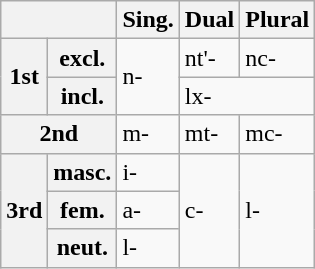<table class="wikitable">
<tr>
<th colspan="2"></th>
<th>Sing.</th>
<th>Dual</th>
<th>Plural</th>
</tr>
<tr>
<th rowspan="2">1st</th>
<th>excl.</th>
<td rowspan="2">n-</td>
<td>nt'-</td>
<td>nc-</td>
</tr>
<tr>
<th>incl.</th>
<td colspan="2">lx-</td>
</tr>
<tr>
<th colspan="2">2nd</th>
<td>m-</td>
<td>mt-</td>
<td>mc-</td>
</tr>
<tr>
<th rowspan="3">3rd</th>
<th>masc.</th>
<td>i-</td>
<td rowspan="3">c-</td>
<td rowspan="3">l-</td>
</tr>
<tr>
<th>fem.</th>
<td>a-</td>
</tr>
<tr>
<th>neut.</th>
<td>l-</td>
</tr>
</table>
